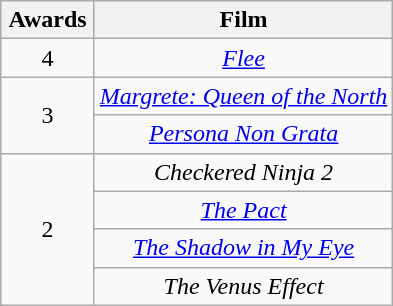<table class="wikitable plainrowheaders" rowspan=2 style="text-align: center;" border="2" background: #f6e39c;>
<tr>
<th scope="col" style="width:55px;">Awards</th>
<th scope="col" style="text-align:center;">Film</th>
</tr>
<tr>
<td>4</td>
<td><em><a href='#'>Flee</a></em></td>
</tr>
<tr>
<td rowspan="2">3</td>
<td><em><a href='#'>Margrete: Queen of the North</a></em></td>
</tr>
<tr>
<td><em><a href='#'>Persona Non Grata</a></em></td>
</tr>
<tr>
<td rowspan="4">2</td>
<td><em>Checkered Ninja 2</em></td>
</tr>
<tr>
<td><em><a href='#'>The Pact</a></em></td>
</tr>
<tr>
<td><em><a href='#'>The Shadow in My Eye</a></em></td>
</tr>
<tr>
<td><em>The Venus Effect</em></td>
</tr>
</table>
